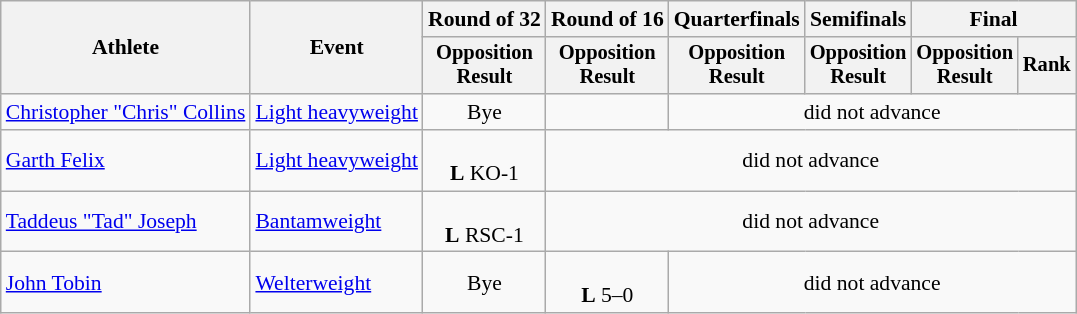<table class="wikitable" style="font-size:90%; text-align:center;">
<tr>
<th rowspan="2">Athlete</th>
<th rowspan="2">Event</th>
<th>Round of 32</th>
<th>Round of 16</th>
<th>Quarterfinals</th>
<th>Semifinals</th>
<th colspan=2>Final</th>
</tr>
<tr style="font-size:95%">
<th>Opposition<br>Result</th>
<th>Opposition<br>Result</th>
<th>Opposition<br>Result</th>
<th>Opposition<br>Result</th>
<th>Opposition<br>Result</th>
<th>Rank</th>
</tr>
<tr a>
<td align=left><a href='#'>Christopher "Chris" Collins</a></td>
<td align=left><a href='#'>Light heavyweight</a></td>
<td>Bye</td>
<td></td>
<td colspan=4>did not advance</td>
</tr>
<tr>
<td align=left><a href='#'>Garth Felix</a></td>
<td align=left><a href='#'>Light heavyweight</a></td>
<td><br><strong>L</strong>  KO-1</td>
<td colspan=5>did not advance</td>
</tr>
<tr>
<td align=left><a href='#'>Taddeus "Tad" Joseph</a></td>
<td align=left><a href='#'>Bantamweight</a></td>
<td><br><strong>L</strong> RSC-1</td>
<td colspan=5>did not advance</td>
</tr>
<tr>
<td align=left><a href='#'>John Tobin</a></td>
<td align=left><a href='#'>Welterweight</a></td>
<td>Bye</td>
<td><br><strong>L</strong> 5–0</td>
<td colspan=4>did not advance</td>
</tr>
</table>
